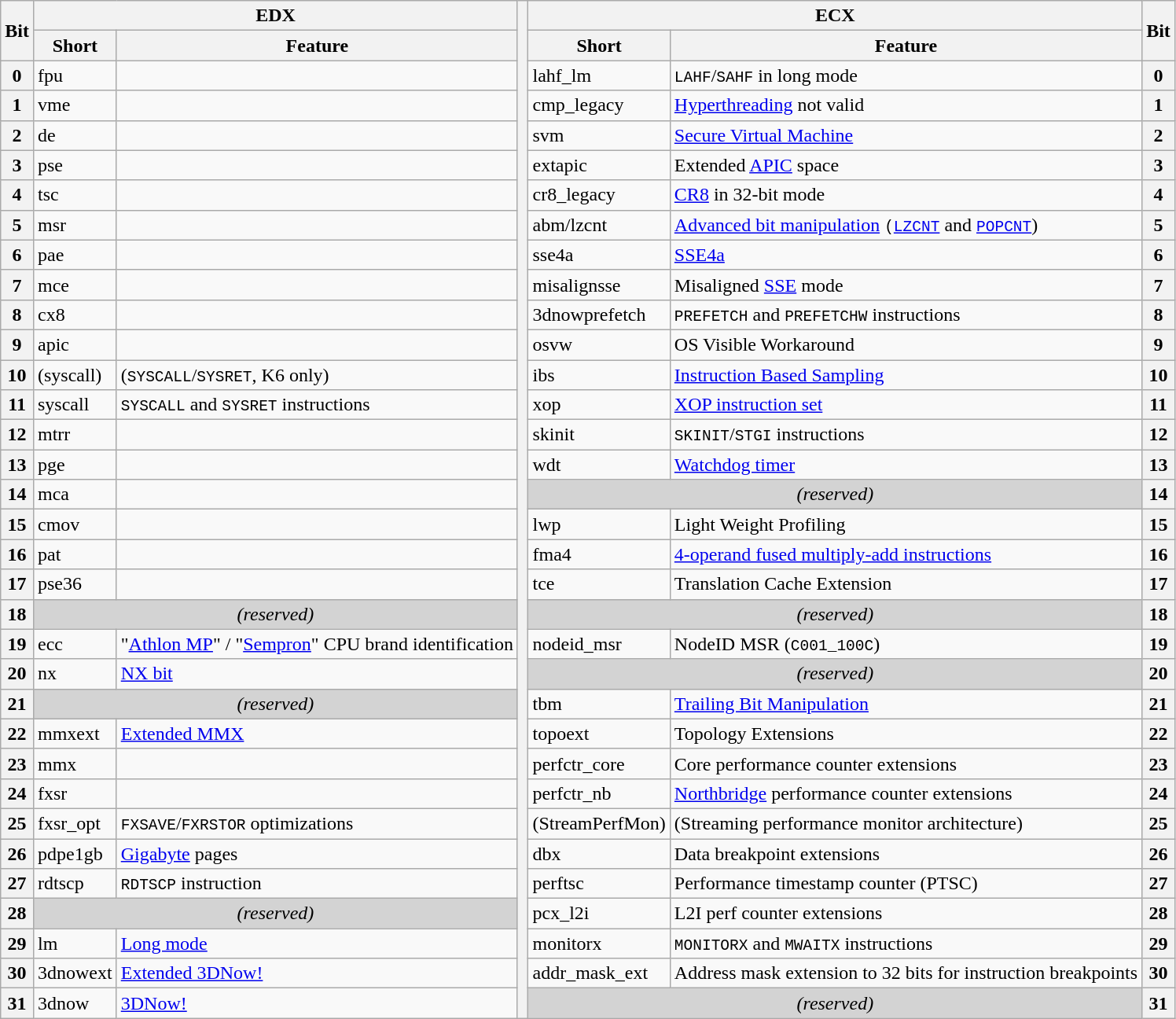<table class="wikitable">
<tr>
<th rowspan=2>Bit</th>
<th colspan=2>EDX</th>
<th scope="col" style="width: 0.5em; border-spacing:0; padding:0px" rowspan="34"></th>
<th colspan=2>ECX</th>
<th rowspan=2>Bit</th>
</tr>
<tr>
<th>Short</th>
<th>Feature</th>
<th>Short</th>
<th>Feature</th>
</tr>
<tr>
<th>0</th>
<td>fpu</td>
<td></td>
<td>lahf_lm</td>
<td><code>LAHF</code>/<code>SAHF</code> in long mode</td>
<th>0</th>
</tr>
<tr>
<th>1</th>
<td>vme</td>
<td></td>
<td>cmp_legacy</td>
<td><a href='#'>Hyperthreading</a> not valid</td>
<th>1</th>
</tr>
<tr>
<th>2</th>
<td>de</td>
<td></td>
<td>svm</td>
<td><a href='#'>Secure Virtual Machine</a></td>
<th>2</th>
</tr>
<tr>
<th>3</th>
<td>pse</td>
<td></td>
<td>extapic</td>
<td>Extended <a href='#'>APIC</a> space</td>
<th>3</th>
</tr>
<tr>
<th>4</th>
<td>tsc</td>
<td></td>
<td>cr8_legacy</td>
<td><a href='#'>CR8</a> in 32-bit mode</td>
<th>4</th>
</tr>
<tr>
<th>5</th>
<td>msr</td>
<td></td>
<td>abm/lzcnt</td>
<td><a href='#'>Advanced bit manipulation</a> <code>(<a href='#'>LZCNT</a></code> and <code><a href='#'>POPCNT</a></code>)</td>
<th>5</th>
</tr>
<tr>
<th>6</th>
<td>pae</td>
<td></td>
<td>sse4a</td>
<td><a href='#'>SSE4a</a></td>
<th>6</th>
</tr>
<tr>
<th>7</th>
<td>mce</td>
<td></td>
<td>misalignsse</td>
<td>Misaligned <a href='#'>SSE</a> mode</td>
<th>7</th>
</tr>
<tr>
<th>8</th>
<td>cx8</td>
<td></td>
<td>3dnowprefetch</td>
<td><code>PREFETCH</code> and <code>PREFETCHW</code> instructions</td>
<th>8</th>
</tr>
<tr>
<th>9</th>
<td>apic</td>
<td></td>
<td>osvw</td>
<td>OS Visible Workaround</td>
<th>9</th>
</tr>
<tr>
<th>10</th>
<td>(syscall)</td>
<td>(<code>SYSCALL</code>/<code>SYSRET</code>, K6 only)</td>
<td>ibs</td>
<td><a href='#'>Instruction Based Sampling</a></td>
<th>10</th>
</tr>
<tr>
<th>11</th>
<td>syscall</td>
<td><code>SYSCALL</code> and <code>SYSRET</code> instructions</td>
<td>xop</td>
<td><a href='#'>XOP instruction set</a></td>
<th>11</th>
</tr>
<tr>
<th>12</th>
<td>mtrr</td>
<td></td>
<td>skinit</td>
<td><code>SKINIT</code>/<code>STGI</code> instructions</td>
<th>12</th>
</tr>
<tr>
<th>13</th>
<td>pge</td>
<td></td>
<td>wdt</td>
<td><a href='#'>Watchdog timer</a></td>
<th>13</th>
</tr>
<tr>
<th>14</th>
<td>mca</td>
<td></td>
<td colspan="2" style="text-align:center; background:lightgrey;"><em>(reserved)</em></td>
<th>14</th>
</tr>
<tr>
<th>15</th>
<td>cmov</td>
<td></td>
<td>lwp</td>
<td>Light Weight Profiling</td>
<th>15</th>
</tr>
<tr>
<th>16</th>
<td>pat</td>
<td></td>
<td>fma4</td>
<td><a href='#'>4-operand fused multiply-add instructions</a></td>
<th>16</th>
</tr>
<tr>
<th>17</th>
<td>pse36</td>
<td></td>
<td>tce</td>
<td>Translation Cache Extension</td>
<th>17</th>
</tr>
<tr>
<th>18</th>
<td colspan="2" style="text-align:center; background:lightgrey;"><em>(reserved)</em></td>
<td colspan="2" style="text-align:center; background:lightgrey;"><em>(reserved)</em></td>
<th>18</th>
</tr>
<tr>
<th>19</th>
<td>ecc</td>
<td>"<a href='#'>Athlon MP</a>" / "<a href='#'>Sempron</a>" CPU brand identification</td>
<td>nodeid_msr</td>
<td>NodeID MSR (<code>C001_100C</code>)</td>
<th>19</th>
</tr>
<tr>
<th>20</th>
<td>nx</td>
<td><a href='#'>NX bit</a></td>
<td colspan="2" style="text-align:center; background:lightgrey;"><em>(reserved)</em></td>
<th>20</th>
</tr>
<tr>
<th>21</th>
<td colspan="2" style="text-align:center; background:lightgrey;"><em>(reserved)</em></td>
<td>tbm</td>
<td><a href='#'>Trailing Bit Manipulation</a></td>
<th>21</th>
</tr>
<tr>
<th>22</th>
<td>mmxext</td>
<td><a href='#'>Extended MMX</a></td>
<td>topoext</td>
<td>Topology Extensions</td>
<th>22</th>
</tr>
<tr>
<th>23</th>
<td>mmx</td>
<td></td>
<td>perfctr_core</td>
<td>Core performance counter extensions</td>
<th>23</th>
</tr>
<tr>
<th>24</th>
<td>fxsr</td>
<td></td>
<td>perfctr_nb</td>
<td><a href='#'>Northbridge</a> performance counter extensions</td>
<th>24</th>
</tr>
<tr>
<th>25</th>
<td>fxsr_opt</td>
<td><code>FXSAVE</code>/<code>FXRSTOR</code> optimizations</td>
<td>(StreamPerfMon)</td>
<td>(Streaming performance monitor architecture)</td>
<th>25</th>
</tr>
<tr>
<th>26</th>
<td>pdpe1gb</td>
<td><a href='#'>Gigabyte</a> pages</td>
<td>dbx</td>
<td>Data breakpoint extensions</td>
<th>26</th>
</tr>
<tr>
<th>27</th>
<td>rdtscp</td>
<td><code>RDTSCP</code> instruction</td>
<td>perftsc</td>
<td>Performance timestamp counter (PTSC) </td>
<th>27</th>
</tr>
<tr>
<th>28</th>
<td colspan="2" style="text-align:center; background:lightgrey;"><em>(reserved)</em></td>
<td>pcx_l2i</td>
<td>L2I perf counter extensions</td>
<th>28</th>
</tr>
<tr>
<th>29</th>
<td>lm</td>
<td><a href='#'>Long mode</a></td>
<td>monitorx</td>
<td><code>MONITORX</code> and <code>MWAITX</code> instructions</td>
<th>29</th>
</tr>
<tr>
<th>30</th>
<td>3dnowext</td>
<td><a href='#'>Extended 3DNow!</a></td>
<td>addr_mask_ext</td>
<td>Address mask extension to 32 bits for instruction breakpoints</td>
<th>30</th>
</tr>
<tr>
<th>31</th>
<td>3dnow</td>
<td><a href='#'>3DNow!</a></td>
<td colspan="2" style="text-align:center; background:lightgrey;"><em>(reserved)</em> </td>
<th>31</th>
</tr>
</table>
